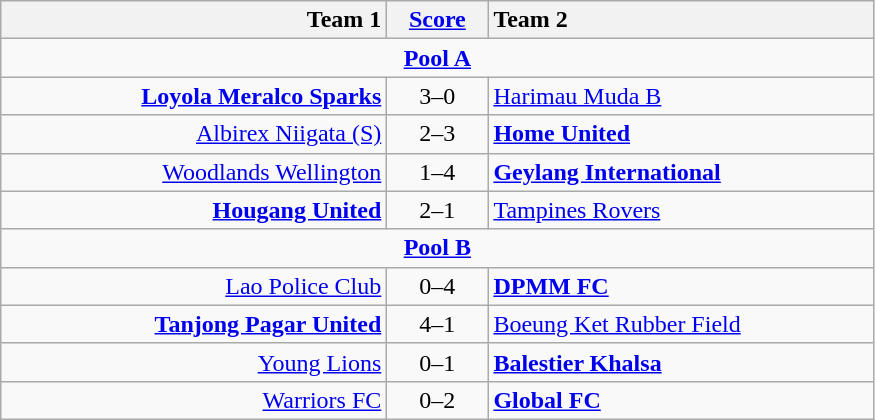<table class="wikitable" style="align:center">
<tr>
<th style="width:250px; text-align:right;">Team 1</th>
<th style="width:60px; text-align:center;"><a href='#'>Score</a></th>
<th style="width:250px; text-align:left;">Team 2</th>
</tr>
<tr>
<td colspan="3" style="text-align:center"><strong><a href='#'>Pool A</a></strong></td>
</tr>
<tr>
<td align="right"><strong><a href='#'>Loyola Meralco Sparks</a> </strong></td>
<td style="text-align:center;">3–0</td>
<td> <a href='#'>Harimau Muda B</a></td>
</tr>
<tr>
<td align="right"><a href='#'>Albirex Niigata (S)</a> </td>
<td style="text-align:center;">2–3</td>
<td><strong><a href='#'>Home United</a></strong></td>
</tr>
<tr>
<td align="right"><a href='#'>Woodlands Wellington</a></td>
<td style="text-align:center;">1–4</td>
<td><strong><a href='#'>Geylang International</a></strong></td>
</tr>
<tr>
<td align="right"><strong><a href='#'>Hougang United</a></strong></td>
<td style="text-align:center;">2–1</td>
<td><a href='#'>Tampines Rovers</a></td>
</tr>
<tr>
<td colspan="3" style="text-align:center"><strong><a href='#'>Pool B</a></strong></td>
</tr>
<tr>
<td align="right"><a href='#'>Lao Police Club</a> </td>
<td style="text-align:center;">0–4</td>
<td><strong> <a href='#'>DPMM FC</a> </strong></td>
</tr>
<tr>
<td align="right"><strong><a href='#'>Tanjong Pagar United</a></strong></td>
<td style="text-align:center;">4–1</td>
<td> <a href='#'>Boeung Ket Rubber Field</a></td>
</tr>
<tr>
<td align="right"><a href='#'>Young Lions</a> </td>
<td style="text-align:center;">0–1</td>
<td><strong><a href='#'>Balestier Khalsa</a></strong></td>
</tr>
<tr>
<td align="right"><a href='#'>Warriors FC</a></td>
<td style="text-align:center;">0–2</td>
<td><strong> <a href='#'>Global FC</a></strong></td>
</tr>
</table>
